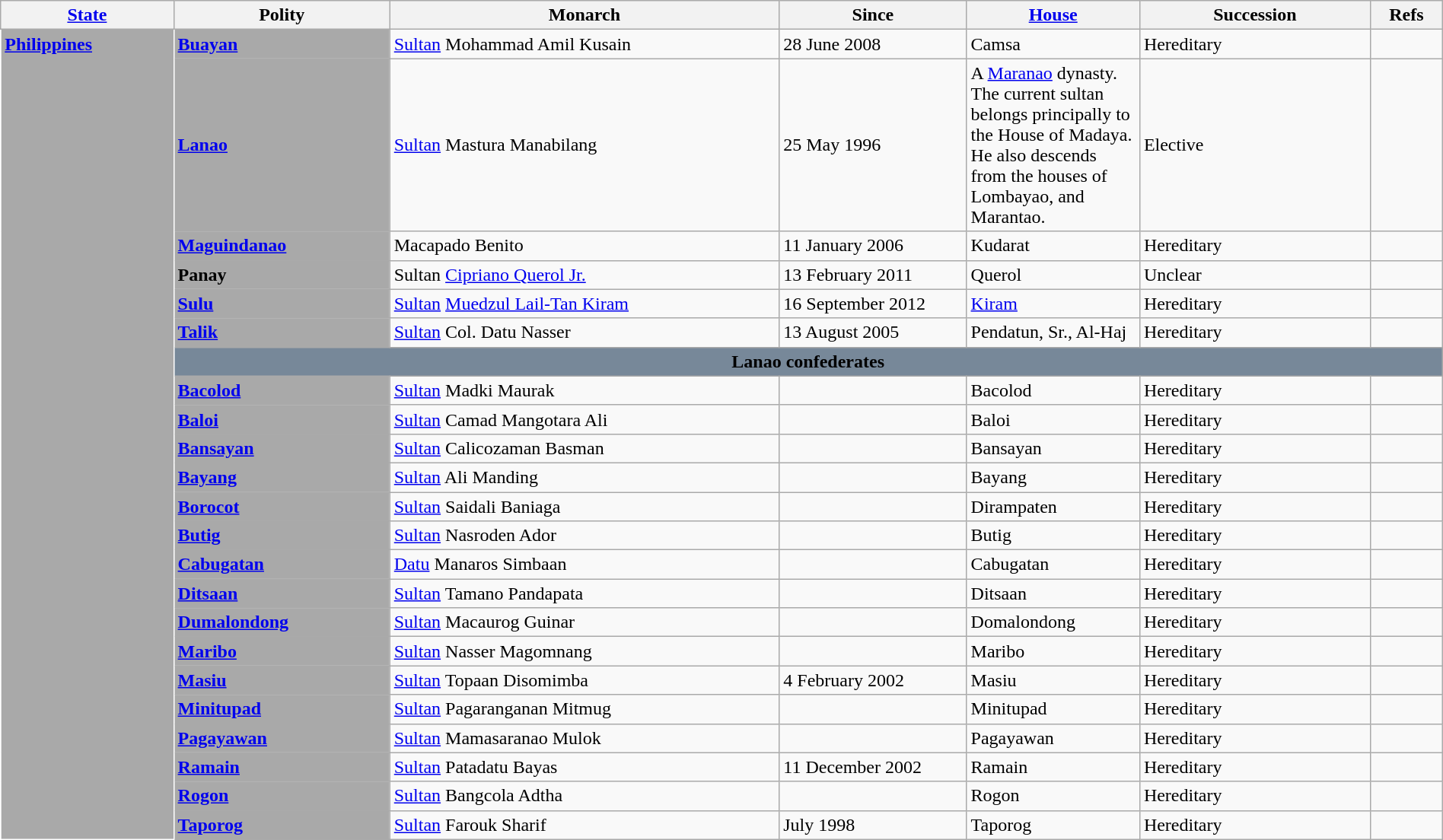<table class="wikitable" width="100%">
<tr>
<th width="12%"><a href='#'>State</a></th>
<th width="15%">Polity</th>
<th width="27%">Monarch</th>
<th width="13%">Since</th>
<th width="12%"><a href='#'>House</a></th>
<th width="16%">Succession</th>
<th width="5%">Refs</th>
</tr>
<tr>
<td bgcolor="#A9A9A9" rowspan="23" style="vertical-align: top; border-color: white;"> <strong><a href='#'><span>Philippines</span></a></strong></td>
<td bgcolor="#A9A9A9"><strong><a href='#'><span>Buayan</span></a></strong></td>
<td><a href='#'>Sultan</a> Mohammad Amil Kusain</td>
<td>28 June 2008</td>
<td>Camsa</td>
<td>Hereditary</td>
<td align="center"></td>
</tr>
<tr>
<td bgcolor="#A9A9A9"><strong><a href='#'><span>Lanao</span></a></strong> </td>
<td><a href='#'>Sultan</a> Mastura Manabilang</td>
<td>25 May 1996</td>
<td Ranao {{#tag:ref>A <a href='#'>Maranao</a> dynasty. The current sultan belongs principally to the House of Madaya. He also descends from the houses of Lombayao, and Marantao.</td>
<td>Elective</td>
<td align="center"></td>
</tr>
<tr>
<td bgcolor="#A9A9A9"><strong><a href='#'><span>Maguindanao</span></a></strong></td>
<td>Macapado Benito </td>
<td>11 January 2006</td>
<td>Kudarat</td>
<td>Hereditary</td>
<td align="center"></td>
</tr>
<tr>
<td bgcolor="#A9A9A9"><strong><span>Panay</span></strong></td>
<td>Sultan <a href='#'>Cipriano Querol Jr.</a></td>
<td>13 February 2011</td>
<td>Querol</td>
<td>Unclear</td>
<td align="center"></td>
</tr>
<tr>
<td bgcolor="#A9A9A9"><strong><a href='#'><span>Sulu</span></a></strong></td>
<td><a href='#'>Sultan</a> <a href='#'>Muedzul Lail-Tan Kiram</a></td>
<td>16 September 2012</td>
<td><a href='#'>Kiram</a></td>
<td>Hereditary</td>
<td align="center"></td>
</tr>
<tr>
<td bgcolor="#A9A9A9"><strong><a href='#'><span>Talik</span></a></strong></td>
<td><a href='#'>Sultan</a> Col. Datu Nasser</td>
<td>13 August 2005</td>
<td>Pendatun, Sr., Al-Haj</td>
<td>Hereditary</td>
<td align="center"></td>
</tr>
<tr>
<td bgcolor="#778899" align="center" colspan="16"><strong><span>Lanao confederates</span></strong></td>
</tr>
<tr>
<td bgcolor="#A9A9A9"><strong><a href='#'><span>Bacolod</span></a></strong></td>
<td><a href='#'>Sultan</a> Madki Maurak</td>
<td></td>
<td>Bacolod </td>
<td>Hereditary</td>
<td align="center"></td>
</tr>
<tr>
<td bgcolor="#A9A9A9"><strong><a href='#'><span>Baloi</span></a></strong></td>
<td><a href='#'>Sultan</a> Camad Mangotara Ali</td>
<td></td>
<td>Baloi </td>
<td>Hereditary</td>
<td align="center"></td>
</tr>
<tr>
<td bgcolor="#A9A9A9"><strong><a href='#'><span>Bansayan</span></a></strong></td>
<td><a href='#'>Sultan</a> Calicozaman Basman</td>
<td></td>
<td>Bansayan </td>
<td>Hereditary</td>
<td align="center"></td>
</tr>
<tr>
<td bgcolor="#A9A9A9"><strong><a href='#'><span>Bayang</span></a></strong></td>
<td><a href='#'>Sultan</a> Ali Manding</td>
<td></td>
<td>Bayang </td>
<td>Hereditary</td>
<td align="center"></td>
</tr>
<tr>
<td bgcolor="#A9A9A9"><strong><a href='#'><span>Borocot</span></a></strong></td>
<td><a href='#'>Sultan</a> Saidali Baniaga</td>
<td></td>
<td>Dirampaten </td>
<td>Hereditary</td>
<td align="center"></td>
</tr>
<tr>
<td bgcolor="#A9A9A9"><strong><a href='#'><span>Butig</span></a></strong></td>
<td><a href='#'>Sultan</a> Nasroden Ador</td>
<td></td>
<td>Butig </td>
<td>Hereditary</td>
<td align="center"></td>
</tr>
<tr>
<td bgcolor="#A9A9A9"><strong><a href='#'><span>Cabugatan</span></a></strong></td>
<td><a href='#'>Datu</a> Manaros Simbaan</td>
<td></td>
<td>Cabugatan </td>
<td>Hereditary</td>
<td align="center"></td>
</tr>
<tr>
<td bgcolor="#A9A9A9"><strong><a href='#'><span>Ditsaan</span></a></strong></td>
<td><a href='#'>Sultan</a> Tamano Pandapata</td>
<td></td>
<td>Ditsaan </td>
<td>Hereditary</td>
<td align="center"></td>
</tr>
<tr>
<td bgcolor="#A9A9A9"><strong><a href='#'><span>Dumalondong</span></a></strong></td>
<td><a href='#'>Sultan</a> Macaurog Guinar</td>
<td></td>
<td>Domalondong </td>
<td>Hereditary</td>
<td align="center"></td>
</tr>
<tr>
<td bgcolor="#A9A9A9"><strong><a href='#'><span>Maribo</span></a></strong></td>
<td><a href='#'>Sultan</a> Nasser Magomnang</td>
<td></td>
<td>Maribo </td>
<td>Hereditary</td>
<td align="center"></td>
</tr>
<tr>
<td bgcolor="#A9A9A9"><strong><a href='#'><span>Masiu</span></a></strong></td>
<td><a href='#'>Sultan</a> Topaan Disomimba</td>
<td>4 February 2002</td>
<td>Masiu </td>
<td>Hereditary</td>
<td align="center"></td>
</tr>
<tr>
<td bgcolor="#A9A9A9"><strong><a href='#'><span>Minitupad</span></a></strong></td>
<td><a href='#'>Sultan</a> Pagaranganan Mitmug</td>
<td></td>
<td>Minitupad </td>
<td>Hereditary</td>
<td align="center"></td>
</tr>
<tr>
<td bgcolor="#A9A9A9"><strong><a href='#'><span>Pagayawan</span></a></strong></td>
<td><a href='#'>Sultan</a> Mamasaranao Mulok</td>
<td></td>
<td>Pagayawan </td>
<td>Hereditary</td>
<td align="center"></td>
</tr>
<tr>
<td bgcolor="#A9A9A9"><strong><a href='#'><span>Ramain</span></a></strong></td>
<td><a href='#'>Sultan</a> Patadatu Bayas</td>
<td>11 December 2002</td>
<td>Ramain </td>
<td>Hereditary</td>
<td align="center"></td>
</tr>
<tr>
<td bgcolor="#A9A9A9"><strong><a href='#'><span>Rogon</span></a></strong></td>
<td><a href='#'>Sultan</a> Bangcola Adtha</td>
<td></td>
<td>Rogon </td>
<td>Hereditary</td>
<td align="center"></td>
</tr>
<tr>
<td bgcolor="#A9A9A9"><strong><a href='#'><span>Taporog</span></a></strong></td>
<td><a href='#'>Sultan</a> Farouk Sharif</td>
<td>July 1998</td>
<td>Taporog </td>
<td>Hereditary</td>
<td align="center"></td>
</tr>
</table>
